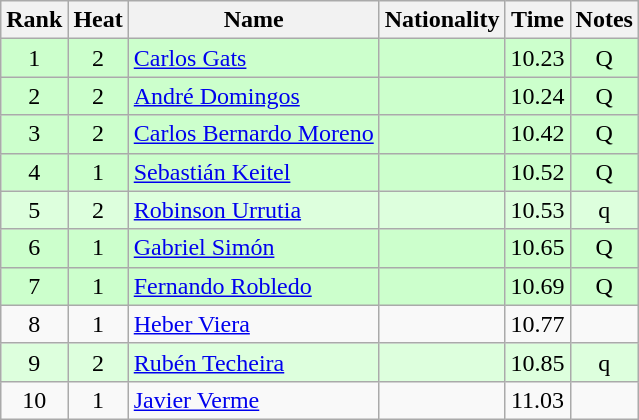<table class="wikitable sortable" style="text-align:center">
<tr>
<th>Rank</th>
<th>Heat</th>
<th>Name</th>
<th>Nationality</th>
<th>Time</th>
<th>Notes</th>
</tr>
<tr bgcolor=ccffcc>
<td>1</td>
<td>2</td>
<td align=left><a href='#'>Carlos Gats</a></td>
<td align=left></td>
<td>10.23</td>
<td>Q</td>
</tr>
<tr bgcolor=ccffcc>
<td>2</td>
<td>2</td>
<td align=left><a href='#'>André Domingos</a></td>
<td align=left></td>
<td>10.24</td>
<td>Q</td>
</tr>
<tr bgcolor=ccffcc>
<td>3</td>
<td>2</td>
<td align=left><a href='#'>Carlos Bernardo Moreno</a></td>
<td align=left></td>
<td>10.42</td>
<td>Q</td>
</tr>
<tr bgcolor=ccffcc>
<td>4</td>
<td>1</td>
<td align=left><a href='#'>Sebastián Keitel</a></td>
<td align=left></td>
<td>10.52</td>
<td>Q</td>
</tr>
<tr bgcolor=ddffdd>
<td>5</td>
<td>2</td>
<td align=left><a href='#'>Robinson Urrutia</a></td>
<td align=left></td>
<td>10.53</td>
<td>q</td>
</tr>
<tr bgcolor=ccffcc>
<td>6</td>
<td>1</td>
<td align=left><a href='#'>Gabriel Simón</a></td>
<td align=left></td>
<td>10.65</td>
<td>Q</td>
</tr>
<tr bgcolor=ccffcc>
<td>7</td>
<td>1</td>
<td align=left><a href='#'>Fernando Robledo</a></td>
<td align=left></td>
<td>10.69</td>
<td>Q</td>
</tr>
<tr>
<td>8</td>
<td>1</td>
<td align=left><a href='#'>Heber Viera</a></td>
<td align=left></td>
<td>10.77</td>
<td></td>
</tr>
<tr bgcolor=ddffdd>
<td>9</td>
<td>2</td>
<td align=left><a href='#'>Rubén Techeira</a></td>
<td align=left></td>
<td>10.85</td>
<td>q</td>
</tr>
<tr>
<td>10</td>
<td>1</td>
<td align=left><a href='#'>Javier Verme</a></td>
<td align=left></td>
<td>11.03</td>
<td></td>
</tr>
</table>
